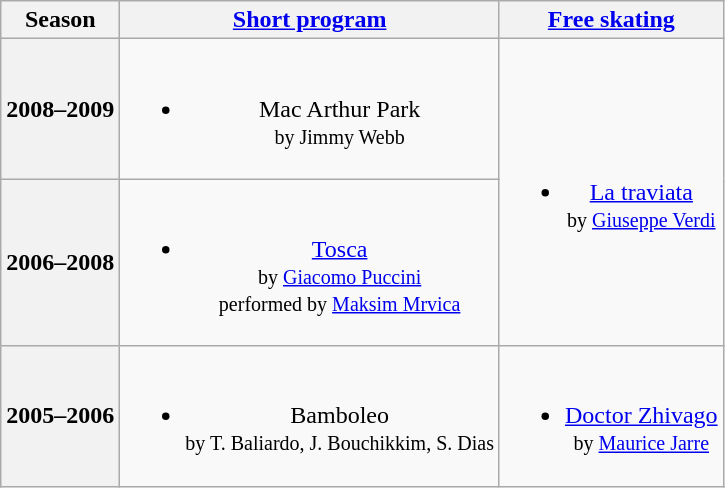<table class=wikitable style=text-align:center>
<tr>
<th>Season</th>
<th><a href='#'>Short program</a></th>
<th><a href='#'>Free skating</a></th>
</tr>
<tr>
<th>2008–2009 <br> </th>
<td><br><ul><li>Mac Arthur Park <br><small> by Jimmy Webb </small></li></ul></td>
<td rowspan=2><br><ul><li><a href='#'>La traviata</a> <br><small> by <a href='#'>Giuseppe Verdi</a> </small></li></ul></td>
</tr>
<tr>
<th>2006–2008 <br> </th>
<td><br><ul><li><a href='#'>Tosca</a> <br><small> by <a href='#'>Giacomo Puccini</a> <br> performed by <a href='#'>Maksim Mrvica</a> </small></li></ul></td>
</tr>
<tr>
<th>2005–2006 <br> </th>
<td><br><ul><li>Bamboleo <br><small> by T. Baliardo, J. Bouchikkim, S. Dias </small></li></ul></td>
<td><br><ul><li><a href='#'>Doctor Zhivago</a> <br><small> by <a href='#'>Maurice Jarre</a> </small></li></ul></td>
</tr>
</table>
